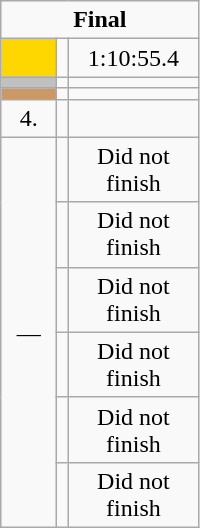<table class=wikitable style="text-align:center">
<tr>
<td colspan=3><strong>Final</strong></td>
</tr>
<tr>
<td width=30 bgcolor=gold></td>
<td align=left></td>
<td width=80>1:10:55.4</td>
</tr>
<tr>
<td bgcolor=silver></td>
<td align=left></td>
<td></td>
</tr>
<tr>
<td bgcolor=cc9966></td>
<td align=left></td>
<td></td>
</tr>
<tr>
<td>4.</td>
<td align=left></td>
<td></td>
</tr>
<tr>
<td rowspan=6>—</td>
<td align=left></td>
<td>Did not finish</td>
</tr>
<tr>
<td align=left></td>
<td>Did not finish</td>
</tr>
<tr>
<td align=left></td>
<td>Did not finish</td>
</tr>
<tr>
<td align=left></td>
<td>Did not finish</td>
</tr>
<tr>
<td align=left></td>
<td>Did not finish</td>
</tr>
<tr>
<td align=left></td>
<td>Did not finish</td>
</tr>
</table>
